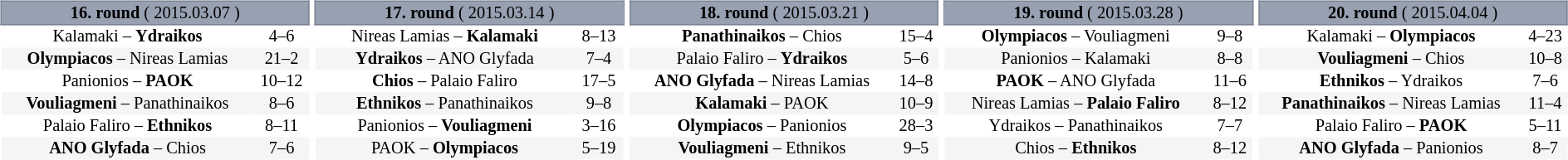<table table width=100%>
<tr>
<td width=20% valign="top"><br><table border=0 cellspacing=0 cellpadding=1em style="font-size: 85%; border-collapse: collapse;" width=100%>
<tr>
<td colspan=5 bgcolor=#98A1B2 style="border:1px solid #7A8392;text-align:center;"><span><strong>16. round</strong> ( 2015.03.07 )</span></td>
</tr>
<tr align=center bgcolor=#FFFFFF>
<td>Kalamaki – <strong>Ydraikos</strong></td>
<td>4–6</td>
</tr>
<tr align=center bgcolor=#f5f5f5>
<td><strong>Olympiacos</strong> – Nireas Lamias</td>
<td>21–2</td>
</tr>
<tr align=center bgcolor=#FFFFFF>
<td>Panionios – <strong>PAOK</strong></td>
<td>10–12</td>
</tr>
<tr align=center bgcolor=#f5f5f5>
<td><strong>Vouliagmeni</strong> – Panathinaikos</td>
<td>8–6</td>
</tr>
<tr align=center bgcolor=#FFFFFF>
<td>Palaio Faliro – <strong>Ethnikos</strong></td>
<td>8–11</td>
</tr>
<tr align=center bgcolor=#f5f5f5>
<td><strong>ANO Glyfada</strong> – Chios</td>
<td>7–6</td>
</tr>
</table>
</td>
<td width=20% valign="top"><br><table border=0 cellspacing=0 cellpadding=1em style="font-size: 85%; border-collapse: collapse;" width=100%>
<tr>
<td colspan=5 bgcolor=#98A1B2 style="border:1px solid #7A8392;text-align:center;"><span><strong>17. round</strong> ( 2015.03.14 )</span></td>
</tr>
<tr align=center bgcolor=#FFFFFF>
<td>Nireas Lamias – <strong>Kalamaki</strong></td>
<td>8–13</td>
</tr>
<tr align=center bgcolor=#f5f5f5>
<td><strong>Ydraikos</strong> – ANO Glyfada</td>
<td>7–4</td>
</tr>
<tr align=center bgcolor=#FFFFFF>
<td><strong>Chios</strong> – Palaio Faliro</td>
<td>17–5</td>
</tr>
<tr align=center bgcolor=#f5f5f5>
<td><strong>Ethnikos</strong> – Panathinaikos</td>
<td>9–8</td>
</tr>
<tr align=center bgcolor=#FFFFFF>
<td>Panionios – <strong>Vouliagmeni</strong></td>
<td>3–16</td>
</tr>
<tr align=center bgcolor=#f5f5f5>
<td>PAOK – <strong>Olympiacos</strong></td>
<td>5–19</td>
</tr>
</table>
</td>
<td width=20% valign="top"><br><table border=0 cellspacing=0 cellpadding=1em style="font-size: 85%; border-collapse: collapse;" width=100%>
<tr>
<td colspan=5 bgcolor=#98A1B2 style="border:1px solid #7A8392;text-align:center;"><span><strong>18. round</strong> ( 2015.03.21 )</span></td>
</tr>
<tr align=center bgcolor=#FFFFFF>
<td><strong>Panathinaikos</strong> – Chios</td>
<td>15–4</td>
</tr>
<tr align=center bgcolor=#f5f5f5>
<td>Palaio Faliro – <strong>Ydraikos</strong></td>
<td>5–6</td>
</tr>
<tr align=center bgcolor=#FFFFFF>
<td><strong>ANO Glyfada</strong> – Nireas Lamias</td>
<td>14–8</td>
</tr>
<tr align=center bgcolor=#f5f5f5>
<td><strong>Kalamaki</strong> – PAOK</td>
<td>10–9</td>
</tr>
<tr align=center bgcolor=#FFFFFF>
<td><strong>Olympiacos</strong> – Panionios</td>
<td>28–3</td>
</tr>
<tr align=center bgcolor=#f5f5f5>
<td><strong>Vouliagmeni</strong> – Ethnikos</td>
<td>9–5</td>
</tr>
</table>
</td>
<td width=20% valign="top"><br><table border=0 cellspacing=0 cellpadding=1em style="font-size: 85%; border-collapse: collapse;" width=100%>
<tr>
<td colspan=5 bgcolor=#98A1B2 style="border:1px solid #7A8392;text-align:center;"><span><strong>19. round</strong> ( 2015.03.28 )</span></td>
</tr>
<tr align=center bgcolor=#FFFFFF>
<td><strong>Olympiacos</strong> – Vouliagmeni</td>
<td>9–8</td>
</tr>
<tr align=center bgcolor=#f5f5f5>
<td>Panionios – Kalamaki</td>
<td>8–8</td>
</tr>
<tr align=center bgcolor=#FFFFFF>
<td><strong>PAOK</strong> – ANO Glyfada</td>
<td>11–6</td>
</tr>
<tr align=center bgcolor=#f5f5f5>
<td>Nireas Lamias – <strong>Palaio Faliro</strong></td>
<td>8–12</td>
</tr>
<tr align=center bgcolor=#FFFFFF>
<td>Ydraikos – Panathinaikos</td>
<td>7–7</td>
</tr>
<tr align=center bgcolor=#f5f5f5>
<td>Chios – <strong>Ethnikos</strong></td>
<td>8–12</td>
</tr>
</table>
</td>
<td width=20% valign="top"><br><table border=0 cellspacing=0 cellpadding=1em style="font-size: 85%; border-collapse: collapse;" width=100%>
<tr>
<td colspan=5 bgcolor=#98A1B2 style="border:1px solid #7A8392;text-align:center;"><span><strong>20. round</strong> ( 2015.04.04 )</span></td>
</tr>
<tr align=center bgcolor=#FFFFFF>
<td>Kalamaki – <strong>Olympiacos</strong></td>
<td>4–23</td>
</tr>
<tr align=center bgcolor=#f5f5f5>
<td><strong>Vouliagmeni</strong> – Chios</td>
<td>10–8</td>
</tr>
<tr align=center bgcolor=#FFFFFF>
<td><strong>Ethnikos</strong> – Ydraikos</td>
<td>7–6</td>
</tr>
<tr align=center bgcolor=#f5f5f5>
<td><strong>Panathinaikos</strong> – Nireas Lamias</td>
<td>11–4</td>
</tr>
<tr align=center bgcolor=#FFFFFF>
<td>Palaio Faliro – <strong>PAOK</strong></td>
<td>5–11</td>
</tr>
<tr align=center bgcolor=#f5f5f5>
<td><strong>ANO Glyfada</strong> – Panionios</td>
<td>8–7</td>
</tr>
</table>
</td>
</tr>
</table>
